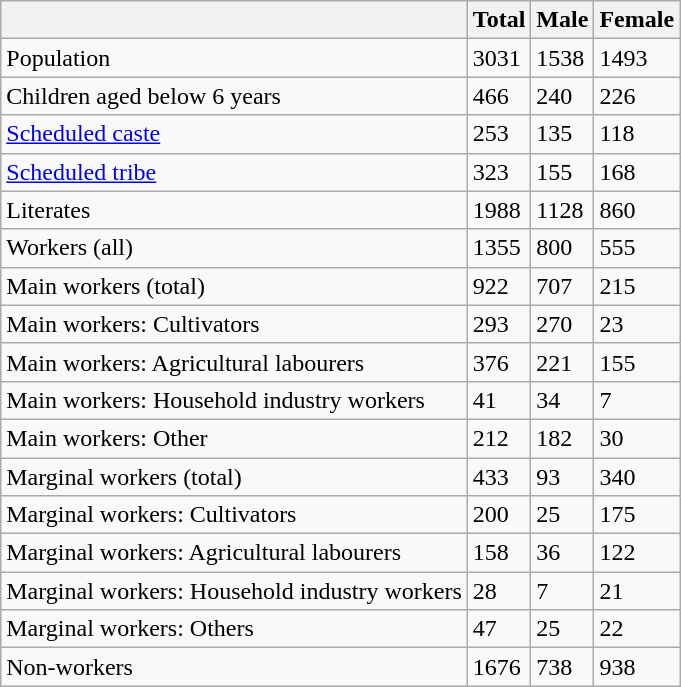<table class="wikitable sortable">
<tr>
<th></th>
<th>Total</th>
<th>Male</th>
<th>Female</th>
</tr>
<tr>
<td>Population</td>
<td>3031</td>
<td>1538</td>
<td>1493</td>
</tr>
<tr>
<td>Children aged below 6 years</td>
<td>466</td>
<td>240</td>
<td>226</td>
</tr>
<tr>
<td><a href='#'>Scheduled caste</a></td>
<td>253</td>
<td>135</td>
<td>118</td>
</tr>
<tr>
<td><a href='#'>Scheduled tribe</a></td>
<td>323</td>
<td>155</td>
<td>168</td>
</tr>
<tr>
<td>Literates</td>
<td>1988</td>
<td>1128</td>
<td>860</td>
</tr>
<tr>
<td>Workers (all)</td>
<td>1355</td>
<td>800</td>
<td>555</td>
</tr>
<tr>
<td>Main workers (total)</td>
<td>922</td>
<td>707</td>
<td>215</td>
</tr>
<tr>
<td>Main workers: Cultivators</td>
<td>293</td>
<td>270</td>
<td>23</td>
</tr>
<tr>
<td>Main workers: Agricultural labourers</td>
<td>376</td>
<td>221</td>
<td>155</td>
</tr>
<tr>
<td>Main workers: Household industry workers</td>
<td>41</td>
<td>34</td>
<td>7</td>
</tr>
<tr>
<td>Main workers: Other</td>
<td>212</td>
<td>182</td>
<td>30</td>
</tr>
<tr>
<td>Marginal workers (total)</td>
<td>433</td>
<td>93</td>
<td>340</td>
</tr>
<tr>
<td>Marginal workers: Cultivators</td>
<td>200</td>
<td>25</td>
<td>175</td>
</tr>
<tr>
<td>Marginal workers: Agricultural labourers</td>
<td>158</td>
<td>36</td>
<td>122</td>
</tr>
<tr>
<td>Marginal workers: Household industry workers</td>
<td>28</td>
<td>7</td>
<td>21</td>
</tr>
<tr>
<td>Marginal workers: Others</td>
<td>47</td>
<td>25</td>
<td>22</td>
</tr>
<tr>
<td>Non-workers</td>
<td>1676</td>
<td>738</td>
<td>938</td>
</tr>
</table>
